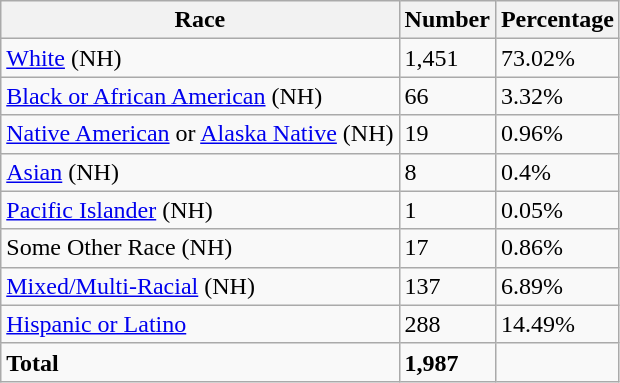<table class="wikitable">
<tr>
<th>Race</th>
<th>Number</th>
<th>Percentage</th>
</tr>
<tr>
<td><a href='#'>White</a> (NH)</td>
<td>1,451</td>
<td>73.02%</td>
</tr>
<tr>
<td><a href='#'>Black or African American</a> (NH)</td>
<td>66</td>
<td>3.32%</td>
</tr>
<tr>
<td><a href='#'>Native American</a> or <a href='#'>Alaska Native</a> (NH)</td>
<td>19</td>
<td>0.96%</td>
</tr>
<tr>
<td><a href='#'>Asian</a> (NH)</td>
<td>8</td>
<td>0.4%</td>
</tr>
<tr>
<td><a href='#'>Pacific Islander</a> (NH)</td>
<td>1</td>
<td>0.05%</td>
</tr>
<tr>
<td>Some Other Race (NH)</td>
<td>17</td>
<td>0.86%</td>
</tr>
<tr>
<td><a href='#'>Mixed/Multi-Racial</a> (NH)</td>
<td>137</td>
<td>6.89%</td>
</tr>
<tr>
<td><a href='#'>Hispanic or Latino</a></td>
<td>288</td>
<td>14.49%</td>
</tr>
<tr>
<td><strong>Total</strong></td>
<td><strong>1,987</strong></td>
<td></td>
</tr>
</table>
